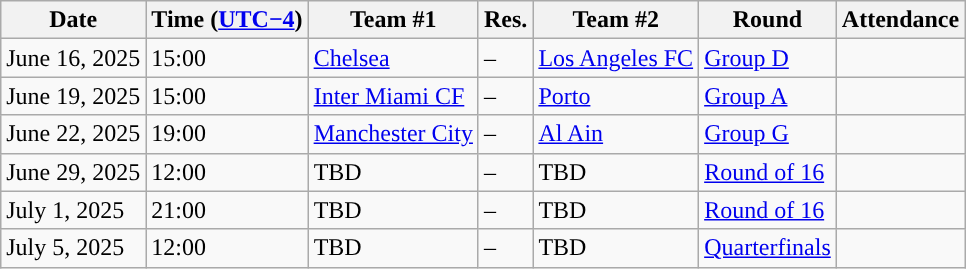<table class="wikitable sortable">
<tr>
<th style="text-align:center">Date</th>
<th style="text-align:center">Time (<a href='#'>UTC−4</a>)</th>
<th style="text-align:center">Team #1</th>
<th style="text-align:center">Res.</th>
<th style="text-align:center">Team #2</th>
<th style="text-align:center">Round</th>
<th>Attendance</th>
</tr>
<tr>
<td>June 16, 2025</td>
<td>15:00</td>
<td><a href='#'>Chelsea</a> </td>
<td>–</td>
<td> <a href='#'>Los Angeles FC</a></td>
<td><a href='#'>Group D</a></td>
<td></td>
</tr>
<tr>
<td>June 19, 2025</td>
<td>15:00</td>
<td><a href='#'>Inter Miami CF</a> </td>
<td>–</td>
<td> <a href='#'>Porto</a></td>
<td><a href='#'>Group A</a></td>
<td></td>
</tr>
<tr>
<td>June 22, 2025</td>
<td>19:00</td>
<td><a href='#'>Manchester City</a> </td>
<td>–</td>
<td> <a href='#'>Al Ain</a></td>
<td><a href='#'>Group G</a></td>
<td></td>
</tr>
<tr>
<td>June 29, 2025</td>
<td>12:00</td>
<td>TBD</td>
<td>–</td>
<td>TBD</td>
<td><a href='#'>Round of 16</a></td>
<td></td>
</tr>
<tr>
<td>July 1, 2025</td>
<td>21:00</td>
<td>TBD</td>
<td>–</td>
<td>TBD</td>
<td><a href='#'>Round of 16</a></td>
<td></td>
</tr>
<tr>
<td>July 5, 2025</td>
<td>12:00</td>
<td>TBD</td>
<td>–</td>
<td>TBD</td>
<td><a href='#'>Quarterfinals</a></td>
<td></td>
</tr>
</table>
